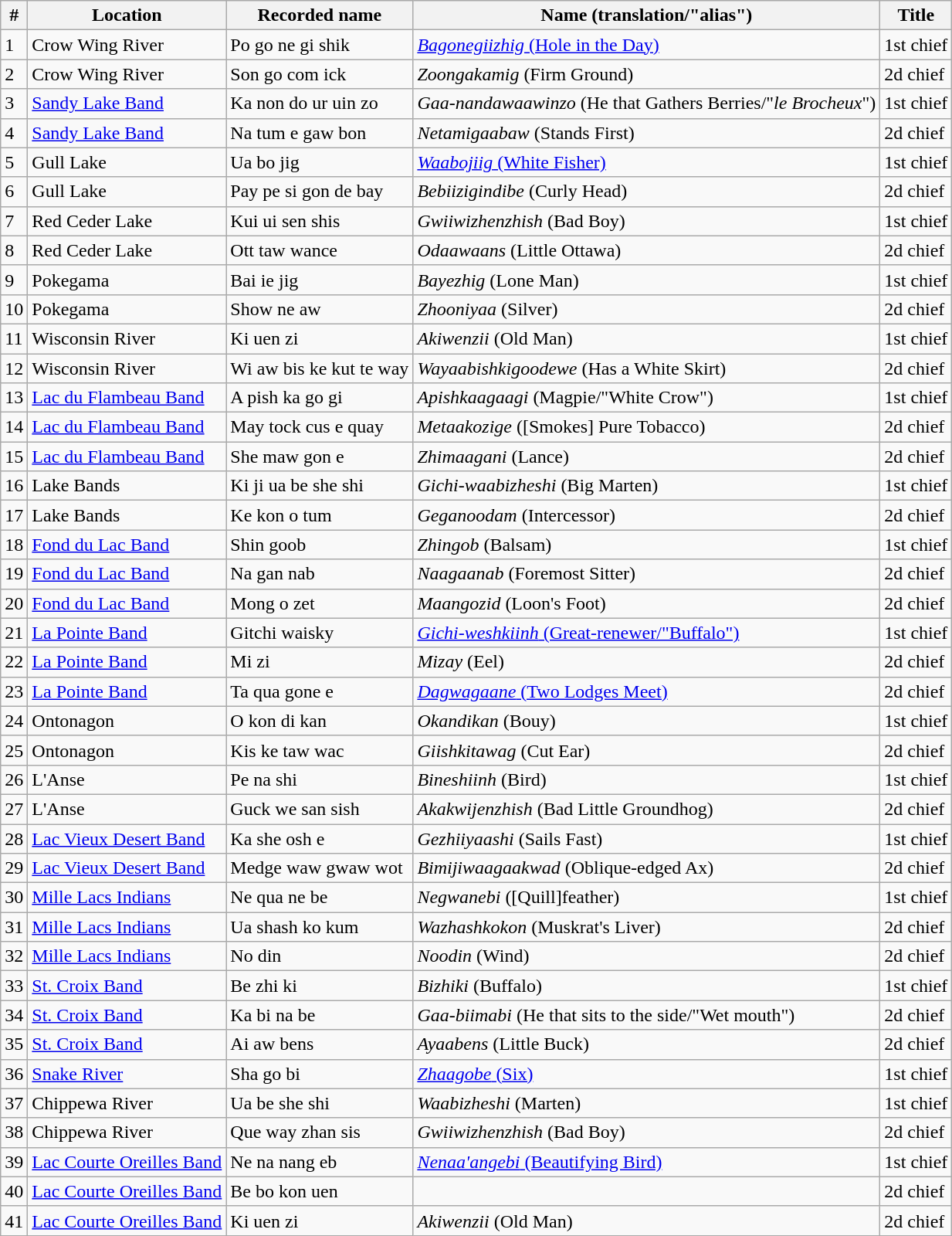<table class="wikitable sortable">
<tr>
<th>#</th>
<th>Location</th>
<th>Recorded name</th>
<th>Name (translation/"alias")</th>
<th>Title</th>
</tr>
<tr>
<td>1</td>
<td>Crow Wing River</td>
<td>Po go ne gi shik</td>
<td><a href='#'><em>Bagonegiizhig</em> (Hole in the Day)</a></td>
<td>1st chief</td>
</tr>
<tr>
<td>2</td>
<td>Crow Wing River</td>
<td>Son go com ick</td>
<td><em>Zoongakamig</em> (Firm Ground)</td>
<td>2d chief</td>
</tr>
<tr>
<td>3</td>
<td><a href='#'>Sandy Lake Band</a></td>
<td>Ka non do ur uin zo</td>
<td><em>Gaa-nandawaawinzo</em> (He that Gathers Berries/"<em>le Brocheux</em>")</td>
<td>1st chief</td>
</tr>
<tr>
<td>4</td>
<td><a href='#'>Sandy Lake Band</a></td>
<td>Na tum e gaw bon</td>
<td><em>Netamigaabaw</em> (Stands First)</td>
<td>2d chief</td>
</tr>
<tr>
<td>5</td>
<td>Gull Lake</td>
<td>Ua bo jig</td>
<td><a href='#'><em>Waabojiig</em> (White Fisher)</a></td>
<td>1st chief</td>
</tr>
<tr>
<td>6</td>
<td>Gull Lake</td>
<td>Pay pe si gon de bay</td>
<td><em>Bebiizigindibe</em> (Curly Head)</td>
<td>2d chief</td>
</tr>
<tr>
<td>7</td>
<td>Red Ceder Lake</td>
<td>Kui ui sen shis</td>
<td><em>Gwiiwizhenzhish</em> (Bad Boy)</td>
<td>1st chief</td>
</tr>
<tr>
<td>8</td>
<td>Red Ceder Lake</td>
<td>Ott taw wance</td>
<td><em>Odaawaans</em> (Little Ottawa)</td>
<td>2d chief</td>
</tr>
<tr>
<td>9</td>
<td>Pokegama</td>
<td>Bai ie jig</td>
<td><em>Bayezhig</em> (Lone Man)</td>
<td>1st chief</td>
</tr>
<tr>
<td>10</td>
<td>Pokegama</td>
<td>Show ne aw</td>
<td><em>Zhooniyaa</em> (Silver)</td>
<td>2d chief</td>
</tr>
<tr>
<td>11</td>
<td>Wisconsin River</td>
<td>Ki uen zi</td>
<td><em>Akiwenzii</em> (Old Man)</td>
<td>1st chief</td>
</tr>
<tr>
<td>12</td>
<td>Wisconsin River</td>
<td>Wi aw bis ke kut te way</td>
<td><em>Wayaabishkigoodewe</em> (Has a White Skirt)</td>
<td>2d chief</td>
</tr>
<tr>
<td>13</td>
<td><a href='#'>Lac du Flambeau Band</a></td>
<td>A pish ka go gi</td>
<td><em>Apishkaagaagi</em> (Magpie/"White Crow")</td>
<td>1st chief</td>
</tr>
<tr>
<td>14</td>
<td><a href='#'>Lac du Flambeau Band</a></td>
<td>May tock cus e quay</td>
<td><em>Metaakozige</em> ([Smokes] Pure Tobacco)</td>
<td>2d chief</td>
</tr>
<tr>
<td>15</td>
<td><a href='#'>Lac du Flambeau Band</a></td>
<td>She maw gon e</td>
<td><em>Zhimaagani</em> (Lance)</td>
<td>2d chief</td>
</tr>
<tr>
<td>16</td>
<td>Lake Bands</td>
<td>Ki ji ua be she shi</td>
<td><em>Gichi-waabizheshi</em> (Big Marten)</td>
<td>1st chief</td>
</tr>
<tr>
<td>17</td>
<td>Lake Bands</td>
<td>Ke kon o tum</td>
<td><em>Geganoodam</em> (Intercessor)</td>
<td>2d chief</td>
</tr>
<tr>
<td>18</td>
<td><a href='#'>Fond du Lac Band</a></td>
<td>Shin goob</td>
<td><em>Zhingob</em> (Balsam)</td>
<td>1st chief</td>
</tr>
<tr>
<td>19</td>
<td><a href='#'>Fond du Lac Band</a></td>
<td>Na gan nab</td>
<td><em>Naagaanab</em> (Foremost Sitter)</td>
<td>2d chief</td>
</tr>
<tr>
<td>20</td>
<td><a href='#'>Fond du Lac Band</a></td>
<td>Mong o zet</td>
<td><em>Maangozid</em> (Loon's Foot)</td>
<td>2d chief</td>
</tr>
<tr>
<td>21</td>
<td><a href='#'>La Pointe Band</a></td>
<td>Gitchi waisky</td>
<td><a href='#'><em>Gichi-weshkiinh</em> (Great-renewer/"Buffalo")</a></td>
<td>1st chief</td>
</tr>
<tr>
<td>22</td>
<td><a href='#'>La Pointe Band</a></td>
<td>Mi zi</td>
<td><em>Mizay</em> (Eel)</td>
<td>2d chief</td>
</tr>
<tr>
<td>23</td>
<td><a href='#'>La Pointe Band</a></td>
<td>Ta qua gone e</td>
<td><a href='#'><em>Dagwagaane</em> (Two Lodges Meet)</a></td>
<td>2d chief</td>
</tr>
<tr>
<td>24</td>
<td>Ontonagon</td>
<td>O kon di kan</td>
<td><em>Okandikan</em> (Bouy)</td>
<td>1st chief</td>
</tr>
<tr>
<td>25</td>
<td>Ontonagon</td>
<td>Kis ke taw wac</td>
<td><em>Giishkitawag</em> (Cut Ear)</td>
<td>2d chief</td>
</tr>
<tr>
<td>26</td>
<td>L'Anse</td>
<td>Pe na shi</td>
<td><em>Bineshiinh</em> (Bird)</td>
<td>1st chief</td>
</tr>
<tr>
<td>27</td>
<td>L'Anse</td>
<td>Guck we san sish</td>
<td><em>Akakwijenzhish</em> (Bad Little Groundhog)</td>
<td>2d chief</td>
</tr>
<tr>
<td>28</td>
<td><a href='#'>Lac Vieux Desert Band</a></td>
<td>Ka she osh e</td>
<td><em>Gezhiiyaashi</em> (Sails Fast)</td>
<td>1st chief</td>
</tr>
<tr>
<td>29</td>
<td><a href='#'>Lac Vieux Desert Band</a></td>
<td>Medge waw gwaw wot</td>
<td><em>Bimijiwaagaakwad</em> (Oblique-edged Ax)</td>
<td>2d chief</td>
</tr>
<tr>
<td>30</td>
<td><a href='#'>Mille Lacs Indians</a></td>
<td>Ne qua ne be</td>
<td><em>Negwanebi</em> ([Quill]feather)</td>
<td>1st chief</td>
</tr>
<tr>
<td>31</td>
<td><a href='#'>Mille Lacs Indians</a></td>
<td>Ua shash ko kum</td>
<td><em>Wazhashkokon</em> (Muskrat's Liver)</td>
<td>2d chief</td>
</tr>
<tr>
<td>32</td>
<td><a href='#'>Mille Lacs Indians</a></td>
<td>No din</td>
<td><em>Noodin</em> (Wind)</td>
<td>2d chief</td>
</tr>
<tr>
<td>33</td>
<td><a href='#'>St. Croix Band</a></td>
<td>Be zhi ki</td>
<td><em>Bizhiki</em> (Buffalo)</td>
<td>1st chief</td>
</tr>
<tr>
<td>34</td>
<td><a href='#'>St. Croix Band</a></td>
<td>Ka bi na be</td>
<td><em>Gaa-biimabi</em> (He that sits to the side/"Wet mouth")</td>
<td>2d chief</td>
</tr>
<tr>
<td>35</td>
<td><a href='#'>St. Croix Band</a></td>
<td>Ai aw bens</td>
<td><em>Ayaabens</em> (Little Buck)</td>
<td>2d chief</td>
</tr>
<tr>
<td>36</td>
<td><a href='#'>Snake River</a></td>
<td>Sha go bi</td>
<td><a href='#'><em>Zhaagobe</em> (Six)</a></td>
<td>1st chief</td>
</tr>
<tr>
<td>37</td>
<td>Chippewa River</td>
<td>Ua be she shi</td>
<td><em>Waabizheshi</em> (Marten)</td>
<td>1st chief</td>
</tr>
<tr>
<td>38</td>
<td>Chippewa River</td>
<td>Que way zhan sis</td>
<td><em>Gwiiwizhenzhish</em> (Bad Boy)</td>
<td>2d chief</td>
</tr>
<tr>
<td>39</td>
<td><a href='#'>Lac Courte Oreilles Band</a></td>
<td>Ne na nang eb</td>
<td><a href='#'><em>Nenaa'angebi</em> (Beautifying Bird)</a></td>
<td>1st chief</td>
</tr>
<tr>
<td>40</td>
<td><a href='#'>Lac Courte Oreilles Band</a></td>
<td>Be bo kon uen</td>
<td></td>
<td>2d chief</td>
</tr>
<tr>
<td>41</td>
<td><a href='#'>Lac Courte Oreilles Band</a></td>
<td>Ki uen zi</td>
<td><em>Akiwenzii</em> (Old Man)</td>
<td>2d chief</td>
</tr>
</table>
